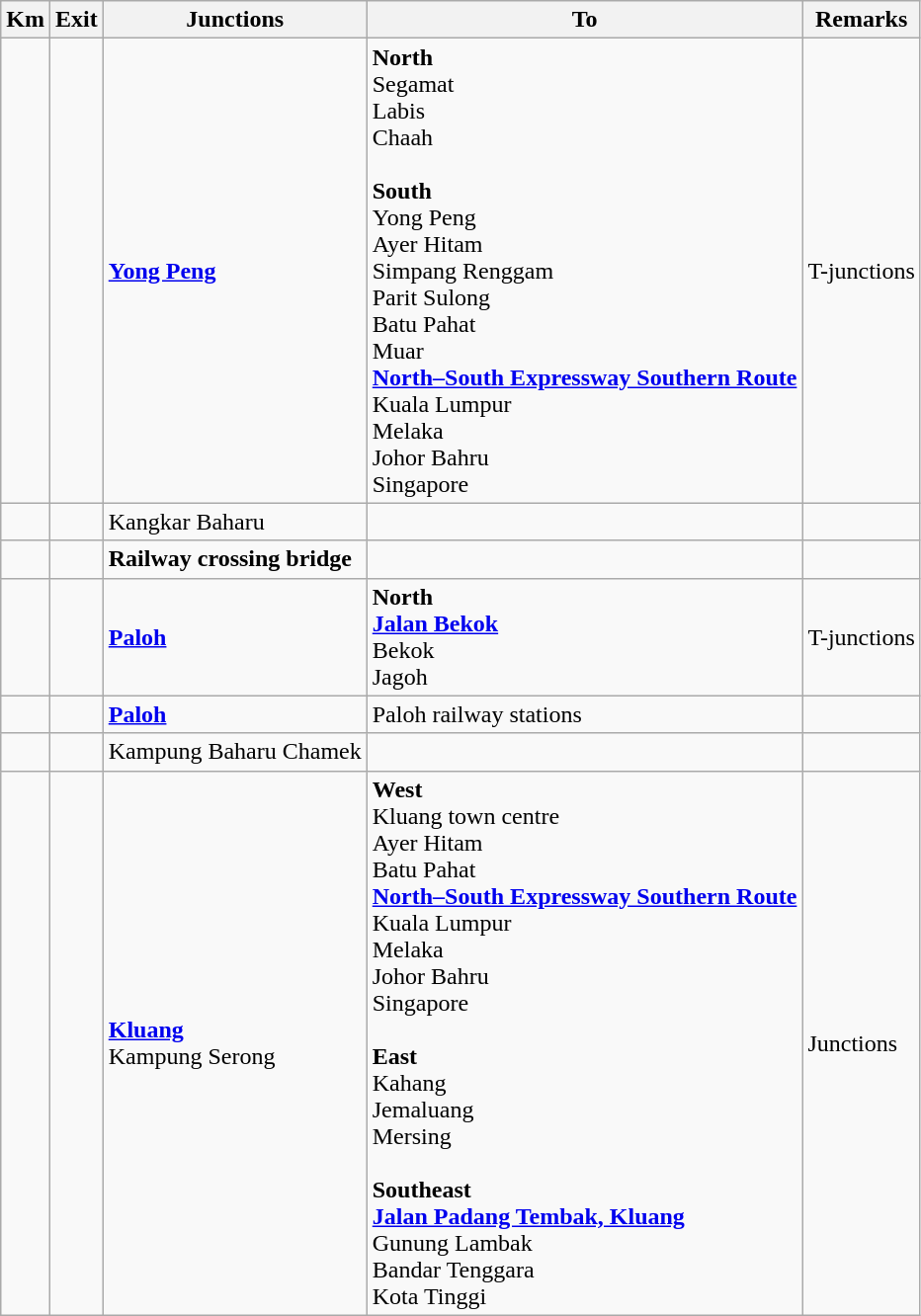<table class="wikitable">
<tr>
<th>Km</th>
<th>Exit</th>
<th>Junctions</th>
<th>To</th>
<th>Remarks</th>
</tr>
<tr>
<td></td>
<td></td>
<td><strong><a href='#'>Yong Peng</a></strong></td>
<td><strong>North</strong><br>Segamat<br>Labis<br>Chaah<br><br><strong>South</strong><br>Yong Peng<br>Ayer Hitam<br>Simpang Renggam<br>Parit Sulong<br>Batu Pahat<br>Muar<br> <strong><a href='#'>North–South Expressway Southern Route</a></strong><br>Kuala Lumpur<br>Melaka<br>Johor Bahru<br>Singapore</td>
<td>T-junctions</td>
</tr>
<tr>
<td></td>
<td></td>
<td>Kangkar Baharu</td>
<td></td>
<td></td>
</tr>
<tr>
<td></td>
<td></td>
<td><strong>Railway crossing bridge</strong></td>
<td></td>
<td></td>
</tr>
<tr>
<td></td>
<td></td>
<td><strong><a href='#'>Paloh</a></strong></td>
<td><strong>North</strong><br> <strong><a href='#'>Jalan Bekok</a></strong><br>Bekok<br>Jagoh</td>
<td>T-junctions</td>
</tr>
<tr>
<td></td>
<td></td>
<td><strong><a href='#'>Paloh</a></strong></td>
<td>Paloh railway stations</td>
<td></td>
</tr>
<tr>
<td></td>
<td></td>
<td>Kampung Baharu Chamek</td>
<td></td>
<td></td>
</tr>
<tr>
<td></td>
<td></td>
<td><strong><a href='#'>Kluang</a></strong><br>Kampung Serong</td>
<td><strong>West</strong><br>Kluang town centre<br>Ayer Hitam<br>Batu Pahat<br> <strong><a href='#'>North–South Expressway Southern Route</a></strong><br>Kuala Lumpur<br>Melaka<br>Johor Bahru<br>Singapore<br><br><strong>East</strong><br>Kahang<br>Jemaluang<br> Mersing<br><br><strong>Southeast</strong><br> <strong><a href='#'>Jalan Padang Tembak, Kluang</a></strong><br>Gunung Lambak<br>Bandar Tenggara<br>Kota Tinggi</td>
<td>Junctions</td>
</tr>
</table>
